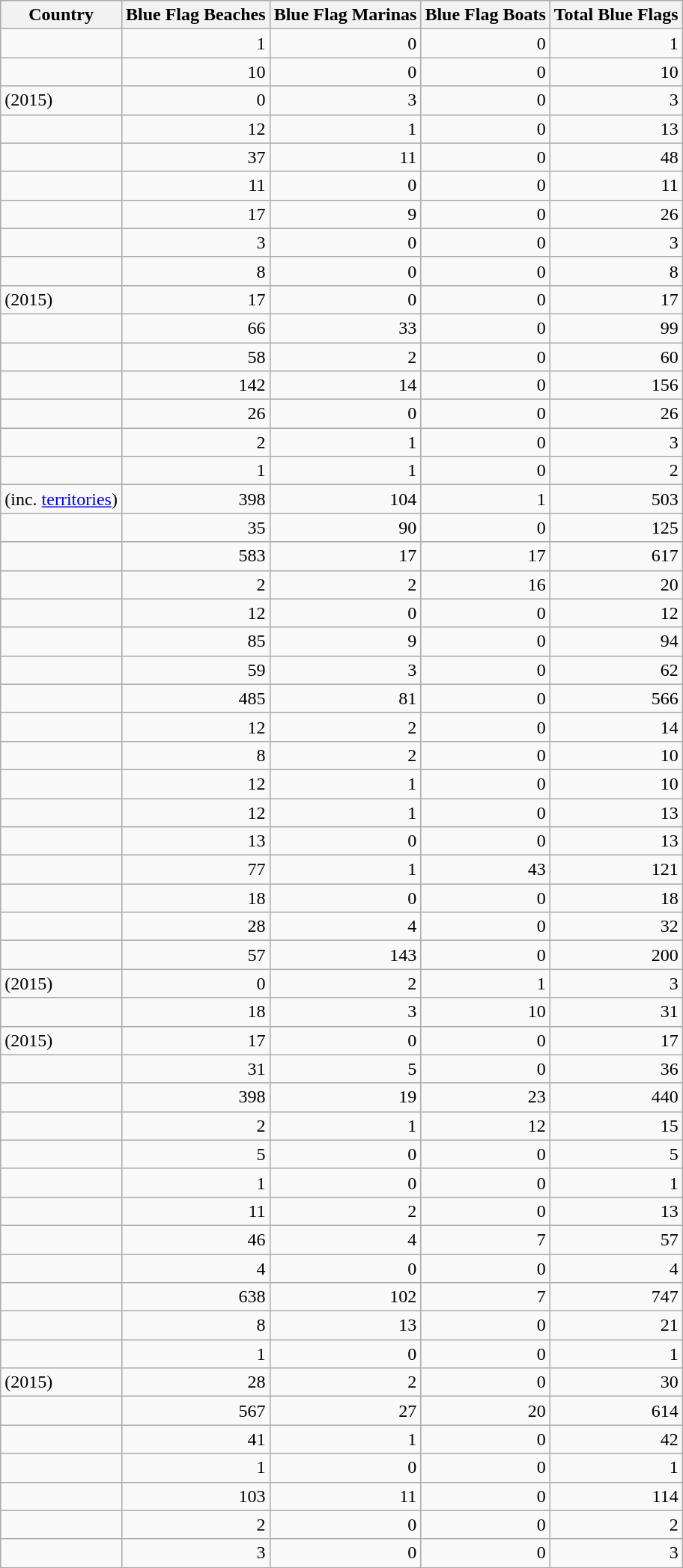<table class="wikitable sortable" style="text-align:right">
<tr>
<th>Country</th>
<th>Blue Flag Beaches</th>
<th>Blue Flag Marinas</th>
<th>Blue Flag Boats</th>
<th>Total Blue Flags</th>
</tr>
<tr>
<td style="text-align:left;"></td>
<td>1</td>
<td>0</td>
<td>0</td>
<td>1</td>
</tr>
<tr>
<td style="text-align:left;"></td>
<td>10</td>
<td>0</td>
<td>0</td>
<td>10</td>
</tr>
<tr>
<td style="text-align:left;"> (2015)</td>
<td>0</td>
<td>3</td>
<td>0</td>
<td>3</td>
</tr>
<tr>
<td style="text-align:left;"></td>
<td>12</td>
<td>1</td>
<td>0</td>
<td>13</td>
</tr>
<tr>
<td style="text-align:left;"></td>
<td>37</td>
<td>11</td>
<td>0</td>
<td>48</td>
</tr>
<tr>
<td style="text-align:left;"></td>
<td>11</td>
<td>0</td>
<td>0</td>
<td>11</td>
</tr>
<tr>
<td style="text-align:left;"></td>
<td>17</td>
<td>9</td>
<td>0</td>
<td>26</td>
</tr>
<tr>
<td style="text-align:left;"></td>
<td>3</td>
<td>0</td>
<td>0</td>
<td>3</td>
</tr>
<tr>
<td style="text-align:left;"></td>
<td>8</td>
<td>0</td>
<td>0</td>
<td>8</td>
</tr>
<tr>
<td style="text-align:left;"> (2015)</td>
<td>17</td>
<td>0</td>
<td>0</td>
<td>17</td>
</tr>
<tr>
<td style="text-align:left;"></td>
<td>66</td>
<td>33</td>
<td>0</td>
<td>99</td>
</tr>
<tr>
<td style="text-align:left;"></td>
<td>58</td>
<td>2</td>
<td>0</td>
<td>60</td>
</tr>
<tr>
<td style="text-align:left;"></td>
<td>142</td>
<td>14</td>
<td>0</td>
<td>156</td>
</tr>
<tr>
<td style="text-align:left;"></td>
<td>26</td>
<td>0</td>
<td>0</td>
<td>26</td>
</tr>
<tr>
<td style="text-align:left;"></td>
<td>2</td>
<td>1</td>
<td>0</td>
<td>3</td>
</tr>
<tr>
<td style="text-align:left;"></td>
<td>1</td>
<td>1</td>
<td>0</td>
<td>2</td>
</tr>
<tr>
<td style="text-align:left;"> (inc. <a href='#'>territories</a>)</td>
<td>398</td>
<td>104</td>
<td>1</td>
<td>503</td>
</tr>
<tr>
<td style="text-align:left;"></td>
<td>35</td>
<td>90</td>
<td>0</td>
<td>125</td>
</tr>
<tr>
<td style="text-align:left;"></td>
<td>583</td>
<td>17</td>
<td>17</td>
<td>617</td>
</tr>
<tr>
<td style="text-align:left;"></td>
<td>2</td>
<td>2</td>
<td>16</td>
<td>20</td>
</tr>
<tr>
<td style="text-align:left;"></td>
<td>12</td>
<td>0</td>
<td>0</td>
<td>12</td>
</tr>
<tr>
<td style="text-align:left;"></td>
<td>85</td>
<td>9</td>
<td>0</td>
<td>94</td>
</tr>
<tr>
<td style="text-align:left;"></td>
<td>59</td>
<td>3</td>
<td>0</td>
<td>62</td>
</tr>
<tr>
<td style="text-align:left;"></td>
<td>485</td>
<td>81</td>
<td>0</td>
<td>566</td>
</tr>
<tr>
<td style="text-align:left;"></td>
<td>12</td>
<td>2</td>
<td>0</td>
<td>14</td>
</tr>
<tr>
<td style="text-align:left;"></td>
<td>8</td>
<td>2</td>
<td>0</td>
<td>10</td>
</tr>
<tr>
<td style="text-align:left;"></td>
<td>12</td>
<td>1</td>
<td>0</td>
<td>10</td>
</tr>
<tr>
<td style="text-align:left;"></td>
<td>12</td>
<td>1</td>
<td>0</td>
<td>13</td>
</tr>
<tr>
<td style="text-align:left;"></td>
<td>13</td>
<td>0</td>
<td>0</td>
<td>13</td>
</tr>
<tr>
<td style="text-align:left;"></td>
<td>77</td>
<td>1</td>
<td>43</td>
<td>121</td>
</tr>
<tr>
<td style="text-align:left;"></td>
<td>18</td>
<td>0</td>
<td>0</td>
<td>18</td>
</tr>
<tr>
<td style="text-align:left;"></td>
<td>28</td>
<td>4</td>
<td>0</td>
<td>32</td>
</tr>
<tr>
<td style="text-align:left;"></td>
<td>57</td>
<td>143</td>
<td>0</td>
<td>200</td>
</tr>
<tr>
<td style="text-align:left;"> (2015) </td>
<td>0</td>
<td>2</td>
<td>1</td>
<td>3</td>
</tr>
<tr>
<td style="text-align:left;"></td>
<td>18</td>
<td>3</td>
<td>10</td>
<td>31</td>
</tr>
<tr>
<td style="text-align:left;"> (2015) </td>
<td>17</td>
<td>0</td>
<td>0</td>
<td>17</td>
</tr>
<tr>
<td style="text-align:left;"></td>
<td>31</td>
<td>5</td>
<td>0</td>
<td>36</td>
</tr>
<tr>
<td style="text-align:left;"></td>
<td>398</td>
<td>19</td>
<td>23</td>
<td>440</td>
</tr>
<tr>
<td style="text-align:left;"><em></em></td>
<td>2</td>
<td>1</td>
<td>12</td>
<td>15</td>
</tr>
<tr>
<td style="text-align:left;"></td>
<td>5</td>
<td>0</td>
<td>0</td>
<td>5</td>
</tr>
<tr>
<td style="text-align:left;"></td>
<td>1</td>
<td>0</td>
<td>0</td>
<td>1</td>
</tr>
<tr>
<td style="text-align:left;"></td>
<td>11</td>
<td>2</td>
<td>0</td>
<td>13</td>
</tr>
<tr>
<td style="text-align:left;"></td>
<td>46</td>
<td>4</td>
<td>7</td>
<td>57</td>
</tr>
<tr>
<td style="text-align:left;"></td>
<td>4</td>
<td>0</td>
<td>0</td>
<td>4</td>
</tr>
<tr>
<td style="text-align:left;"></td>
<td>638</td>
<td>102</td>
<td>7</td>
<td>747</td>
</tr>
<tr>
<td style="text-align:left;"></td>
<td>8</td>
<td>13</td>
<td>0</td>
<td>21</td>
</tr>
<tr>
<td style="text-align:left;"></td>
<td>1</td>
<td>0</td>
<td>0</td>
<td>1</td>
</tr>
<tr>
<td style="text-align:left;"> (2015) </td>
<td>28</td>
<td>2</td>
<td>0</td>
<td>30</td>
</tr>
<tr>
<td style="text-align:left;"></td>
<td>567</td>
<td>27</td>
<td>20</td>
<td>614</td>
</tr>
<tr>
<td style="text-align:left;"></td>
<td>41</td>
<td>1</td>
<td>0</td>
<td>42</td>
</tr>
<tr>
<td style="text-align:left;"></td>
<td>1</td>
<td>0</td>
<td>0</td>
<td>1</td>
</tr>
<tr>
<td style="text-align:left;"></td>
<td>103</td>
<td>11</td>
<td>0</td>
<td>114</td>
</tr>
<tr>
<td style="text-align:left;"></td>
<td>2</td>
<td>0</td>
<td>0</td>
<td>2</td>
</tr>
<tr>
<td style="text-align:left;"><em></em></td>
<td>3</td>
<td>0</td>
<td>0</td>
<td>3</td>
</tr>
</table>
